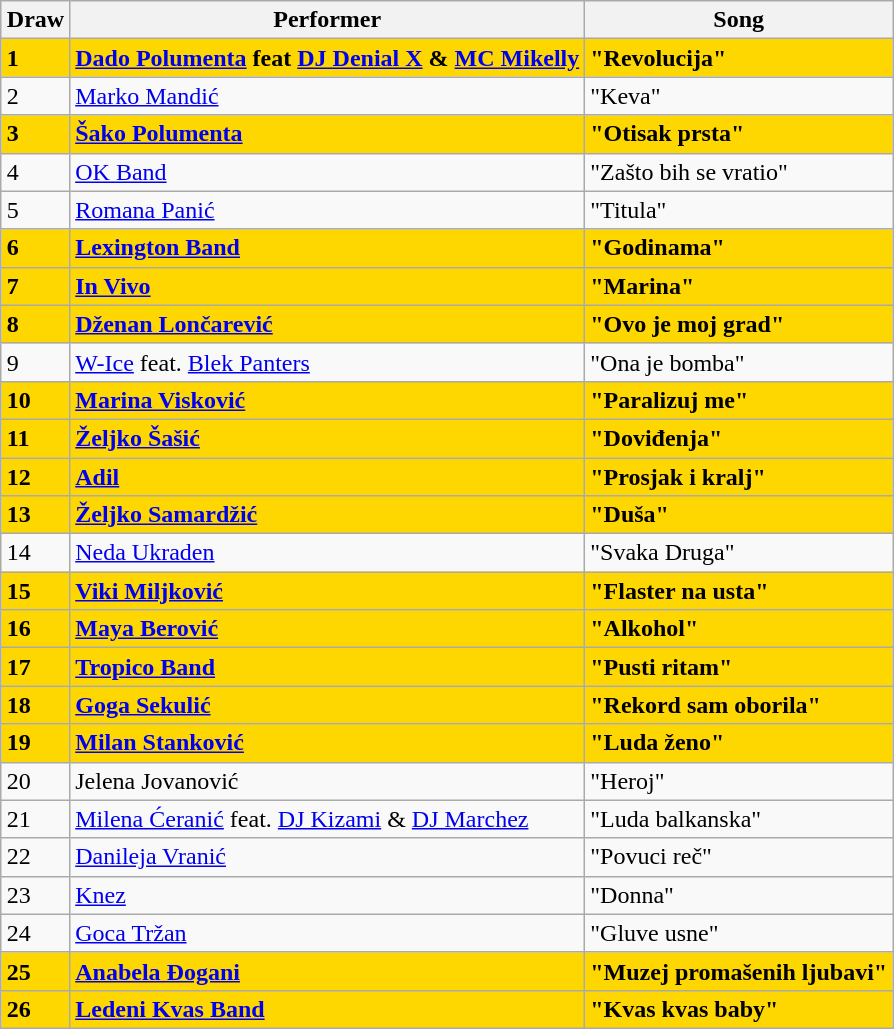<table class="sortable wikitable" style="margin: 1em auto 1em auto">
<tr>
<th>Draw</th>
<th>Performer</th>
<th>Song</th>
</tr>
<tr style="font-weight:bold; background:gold;">
<td>1</td>
<td><a href='#'>Dado Polumenta</a> feat <a href='#'>DJ Denial X</a> & <a href='#'>MC Mikelly</a></td>
<td>"Revolucija"</td>
</tr>
<tr>
<td>2</td>
<td><a href='#'>Marko Mandić</a></td>
<td>"Keva"</td>
</tr>
<tr style="font-weight:bold; background:gold;">
<td>3</td>
<td><a href='#'>Šako Polumenta</a></td>
<td>"Otisak prsta"</td>
</tr>
<tr>
<td>4</td>
<td><a href='#'>OK Band</a></td>
<td>"Zašto bih se vratio"</td>
</tr>
<tr>
<td>5</td>
<td><a href='#'>Romana Panić</a></td>
<td>"Titula"</td>
</tr>
<tr style="font-weight:bold; background:gold;">
<td>6</td>
<td><a href='#'>Lexington Band</a></td>
<td>"Godinama"</td>
</tr>
<tr style="font-weight:bold; background:gold;">
<td>7</td>
<td><a href='#'>In Vivo</a></td>
<td>"Marina"</td>
</tr>
<tr style="font-weight:bold; background:gold;">
<td>8</td>
<td><a href='#'>Dženan Lončarević</a></td>
<td>"Ovo je moj grad"</td>
</tr>
<tr>
<td>9</td>
<td><a href='#'>W-Ice</a> feat. <a href='#'>Blek Panters</a></td>
<td>"Ona je bomba"</td>
</tr>
<tr style="font-weight:bold; background:gold;">
<td>10</td>
<td><a href='#'>Marina Visković</a></td>
<td>"Paralizuj me"</td>
</tr>
<tr style="font-weight:bold; background:gold;">
<td>11</td>
<td><a href='#'>Željko Šašić</a></td>
<td>"Doviđenja"</td>
</tr>
<tr style="font-weight:bold; background:gold;">
<td>12</td>
<td><a href='#'>Adil</a></td>
<td>"Prosjak i kralj"</td>
</tr>
<tr style="font-weight:bold; background:gold;">
<td>13</td>
<td><a href='#'>Željko Samardžić</a></td>
<td>"Duša"</td>
</tr>
<tr>
<td>14</td>
<td><a href='#'>Neda Ukraden</a></td>
<td>"Svaka Druga"</td>
</tr>
<tr style="font-weight:bold; background:gold;">
<td>15</td>
<td><a href='#'>Viki Miljković</a></td>
<td>"Flaster na usta"</td>
</tr>
<tr style="font-weight:bold; background:gold;">
<td>16</td>
<td><a href='#'>Maya Berović</a></td>
<td>"Alkohol"</td>
</tr>
<tr style="font-weight:bold; background:gold;">
<td>17</td>
<td><a href='#'>Tropico Band</a></td>
<td>"Pusti ritam"</td>
</tr>
<tr style="font-weight:bold; background:gold;">
<td>18</td>
<td><a href='#'>Goga Sekulić</a></td>
<td>"Rekord sam oborila"</td>
</tr>
<tr style="font-weight:bold; background:gold;">
<td>19</td>
<td><a href='#'>Milan Stanković</a></td>
<td>"Luda ženo"</td>
</tr>
<tr>
<td>20</td>
<td>Jelena Jovanović</td>
<td>"Heroj"</td>
</tr>
<tr>
<td>21</td>
<td><a href='#'>Milena Ćeranić</a> feat. <a href='#'>DJ Kizami</a> & <a href='#'>DJ Marchez</a></td>
<td>"Luda balkanska"</td>
</tr>
<tr>
<td>22</td>
<td><a href='#'>Danileja Vranić</a></td>
<td>"Povuci reč"</td>
</tr>
<tr>
<td>23</td>
<td><a href='#'>Knez</a></td>
<td>"Donna"</td>
</tr>
<tr>
<td>24</td>
<td><a href='#'>Goca Tržan</a></td>
<td>"Gluve usne"</td>
</tr>
<tr style="font-weight:bold; background:gold;">
<td>25</td>
<td><a href='#'>Anabela Đogani</a></td>
<td>"Muzej promašenih ljubavi"</td>
</tr>
<tr style="font-weight:bold; background:gold;">
<td>26</td>
<td><a href='#'>Ledeni Kvas Band</a></td>
<td>"Kvas kvas baby"</td>
</tr>
</table>
